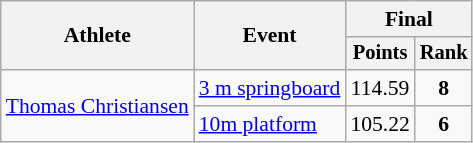<table class="wikitable" style="font-size:90%">
<tr>
<th rowspan="2">Athlete</th>
<th rowspan="2">Event</th>
<th colspan=2>Final</th>
</tr>
<tr style="font-size:95%">
<th>Points</th>
<th>Rank</th>
</tr>
<tr align=center>
<td align=left rowspan=2><a href='#'>Thomas Christiansen</a></td>
<td align=left><a href='#'>3 m springboard</a></td>
<td>114.59</td>
<td><strong>8</strong></td>
</tr>
<tr align=center>
<td align=left rowspan=1><a href='#'>10m platform</a></td>
<td>105.22</td>
<td><strong>6</strong></td>
</tr>
</table>
